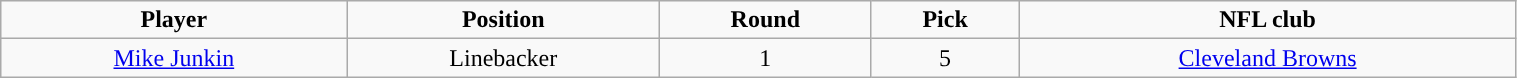<table class="wikitable" width="80%">
<tr align="center">
<td><strong>Player</strong></td>
<td><strong>Position</strong></td>
<td><strong>Round</strong></td>
<td><strong>Pick</strong></td>
<td><strong>NFL club</strong></td>
</tr>
<tr align="center" bgcolor="">
<td><a href='#'>Mike Junkin</a></td>
<td>Linebacker</td>
<td>1</td>
<td>5</td>
<td><a href='#'>Cleveland Browns</a></td>
</tr>
</table>
